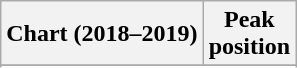<table class="wikitable sortable plainrowheaders">
<tr>
<th scope="col">Chart (2018–2019)</th>
<th scope="col">Peak<br>position</th>
</tr>
<tr>
</tr>
<tr>
</tr>
<tr>
</tr>
<tr>
</tr>
<tr>
</tr>
</table>
